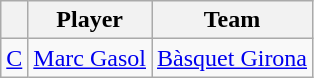<table class="wikitable">
<tr>
<th style="text-align:center;"></th>
<th style="text-align:center;">Player</th>
<th style="text-align:center;">Team</th>
</tr>
<tr>
<td style="text-align:center;"><a href='#'>C</a></td>
<td> <a href='#'>Marc Gasol</a></td>
<td><a href='#'>Bàsquet Girona</a></td>
</tr>
</table>
